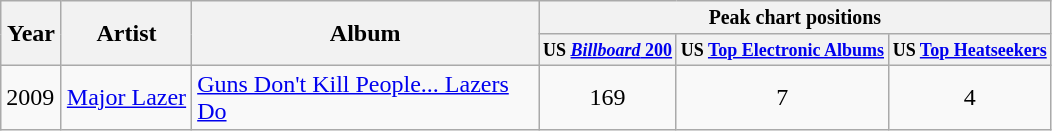<table class="wikitable plainrowheaders">
<tr>
<th width="33" rowspan="2">Year</th>
<th rowspan="2">Artist</th>
<th width="200" rowspan="2" style="width:14em;">Album</th>
<th style="font-size:83%" align="center" colspan="3">Peak chart positions</th>
</tr>
<tr>
<th style="font-size:75%" align="center">US <a href='#'><em>Billboard</em> 200</a></th>
<th style="font-size:75%" align="center">US <a href='#'>Top Electronic Albums</a></th>
<th style="font-size:75%" align="center">US <a href='#'>Top Heatseekers</a></th>
</tr>
<tr>
<td>2009</td>
<td><a href='#'>Major Lazer</a></td>
<td><a href='#'>Guns Don't Kill People... Lazers Do</a></td>
<td align="center">169</td>
<td align="center">7</td>
<td align="center">4</td>
</tr>
</table>
